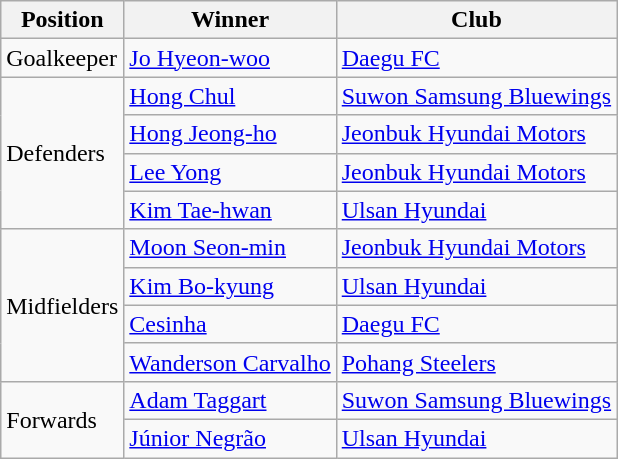<table class="wikitable">
<tr>
<th>Position</th>
<th>Winner</th>
<th>Club</th>
</tr>
<tr>
<td>Goalkeeper</td>
<td> <a href='#'>Jo Hyeon-woo</a></td>
<td><a href='#'>Daegu FC</a></td>
</tr>
<tr>
<td rowspan="4">Defenders</td>
<td> <a href='#'>Hong Chul</a></td>
<td><a href='#'>Suwon Samsung Bluewings</a></td>
</tr>
<tr>
<td> <a href='#'>Hong Jeong-ho</a></td>
<td><a href='#'>Jeonbuk Hyundai Motors</a></td>
</tr>
<tr>
<td> <a href='#'>Lee Yong</a></td>
<td><a href='#'>Jeonbuk Hyundai Motors</a></td>
</tr>
<tr>
<td> <a href='#'>Kim Tae-hwan</a></td>
<td><a href='#'>Ulsan Hyundai</a></td>
</tr>
<tr>
<td rowspan="4">Midfielders</td>
<td> <a href='#'>Moon Seon-min</a></td>
<td><a href='#'>Jeonbuk Hyundai Motors</a></td>
</tr>
<tr>
<td> <a href='#'>Kim Bo-kyung</a></td>
<td><a href='#'>Ulsan Hyundai</a></td>
</tr>
<tr>
<td> <a href='#'>Cesinha</a></td>
<td><a href='#'>Daegu FC</a></td>
</tr>
<tr>
<td> <a href='#'>Wanderson Carvalho</a></td>
<td><a href='#'>Pohang Steelers</a></td>
</tr>
<tr>
<td rowspan="2">Forwards</td>
<td> <a href='#'>Adam Taggart</a></td>
<td><a href='#'>Suwon Samsung Bluewings</a></td>
</tr>
<tr>
<td> <a href='#'>Júnior Negrão</a></td>
<td><a href='#'>Ulsan Hyundai</a></td>
</tr>
</table>
